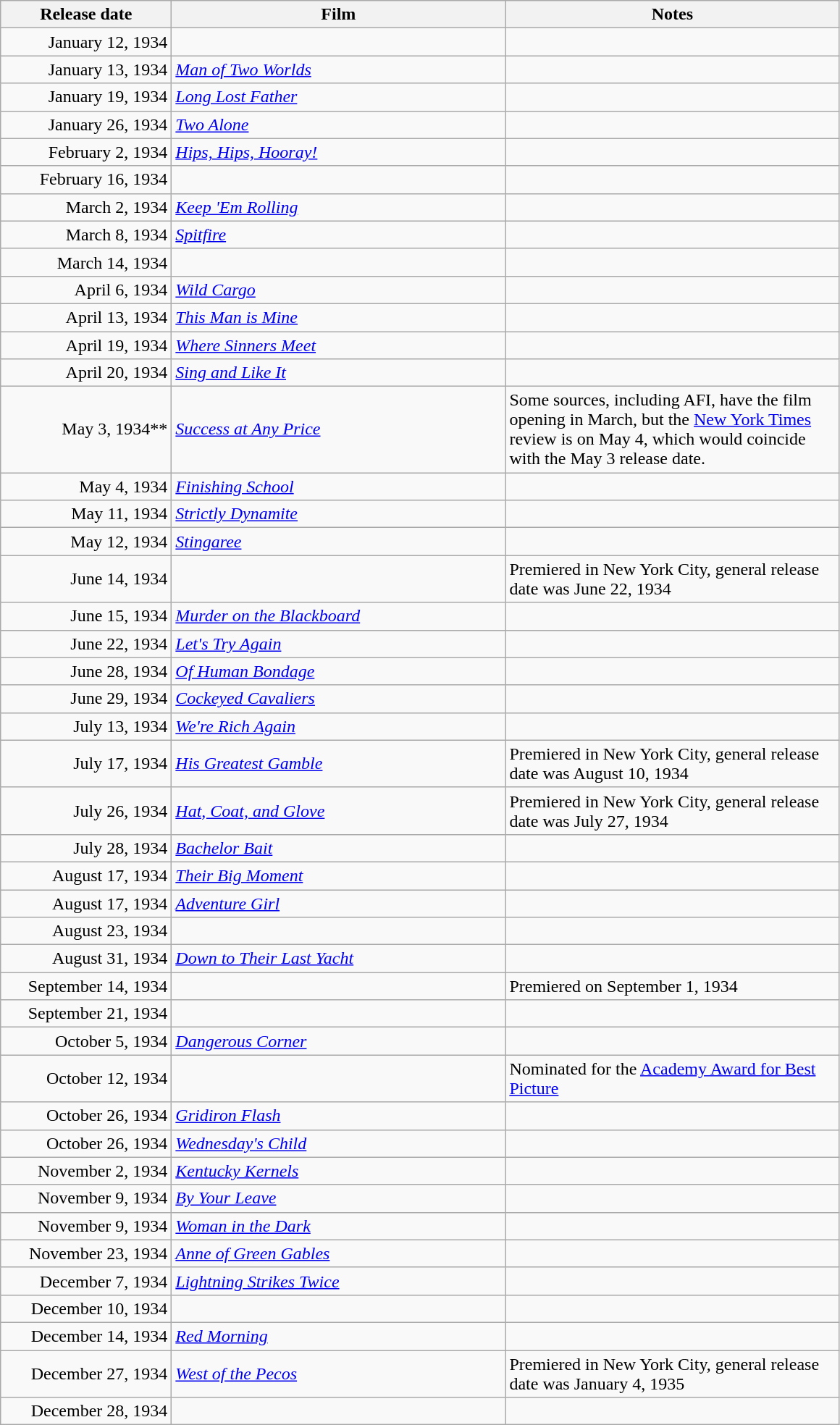<table class="wikitable sortable plainrowheaders">
<tr>
<th scope="col" style="width:150px">Release date</th>
<th scope="col" style="width:300px">Film</th>
<th scope="col" style="width:300px" class="unsortable">Notes</th>
</tr>
<tr>
<td style="text-align:right;">January 12, 1934</td>
<td><em></em></td>
<td></td>
</tr>
<tr>
<td style="text-align:right;">January 13, 1934</td>
<td><em><a href='#'>Man of Two Worlds</a></em></td>
<td></td>
</tr>
<tr>
<td style="text-align:right;">January 19, 1934</td>
<td><em><a href='#'>Long Lost Father</a></em></td>
<td></td>
</tr>
<tr>
<td style="text-align:right;">January 26, 1934</td>
<td><em><a href='#'>Two Alone</a></em></td>
<td></td>
</tr>
<tr>
<td style="text-align:right;">February 2, 1934</td>
<td><em><a href='#'>Hips, Hips, Hooray!</a></em></td>
<td></td>
</tr>
<tr>
<td style="text-align:right;">February 16, 1934</td>
<td><em></em></td>
<td></td>
</tr>
<tr>
<td style="text-align:right;">March 2, 1934</td>
<td><em><a href='#'>Keep 'Em Rolling</a></em></td>
<td></td>
</tr>
<tr>
<td style="text-align:right;">March 8, 1934</td>
<td><em><a href='#'>Spitfire</a></em></td>
<td></td>
</tr>
<tr>
<td style="text-align:right;">March 14, 1934</td>
<td><em></em></td>
<td></td>
</tr>
<tr>
<td style="text-align:right;">April 6, 1934</td>
<td><em><a href='#'>Wild Cargo</a></em></td>
<td></td>
</tr>
<tr>
<td style="text-align:right;">April 13, 1934</td>
<td><em><a href='#'>This Man is Mine</a></em></td>
<td></td>
</tr>
<tr>
<td style="text-align:right;">April 19, 1934</td>
<td><em><a href='#'>Where Sinners Meet</a></em></td>
<td></td>
</tr>
<tr>
<td style="text-align:right;">April 20, 1934</td>
<td><em><a href='#'>Sing and Like It</a></em></td>
<td></td>
</tr>
<tr>
<td style="text-align:right;">May 3, 1934**</td>
<td><em><a href='#'>Success at Any Price</a></em></td>
<td>Some sources, including AFI, have the film opening in March, but the <a href='#'>New York Times</a> review is on May 4, which would coincide with the May 3 release date.</td>
</tr>
<tr>
<td style="text-align:right;">May 4, 1934</td>
<td><em><a href='#'>Finishing School</a></em></td>
<td></td>
</tr>
<tr>
<td style="text-align:right;">May 11, 1934</td>
<td><em><a href='#'>Strictly Dynamite</a></em></td>
<td></td>
</tr>
<tr>
<td style="text-align:right;">May 12, 1934</td>
<td><em><a href='#'>Stingaree</a></em></td>
<td></td>
</tr>
<tr>
<td style="text-align:right;">June 14, 1934</td>
<td><em></em></td>
<td>Premiered in New York City, general release date was June 22, 1934</td>
</tr>
<tr>
<td style="text-align:right;">June 15, 1934</td>
<td><em><a href='#'>Murder on the Blackboard</a></em></td>
<td></td>
</tr>
<tr>
<td style="text-align:right;">June 22, 1934</td>
<td><em><a href='#'>Let's Try Again</a></em></td>
<td></td>
</tr>
<tr>
<td style="text-align:right;">June 28, 1934</td>
<td><em><a href='#'>Of Human Bondage</a></em></td>
<td></td>
</tr>
<tr>
<td style="text-align:right;">June 29, 1934</td>
<td><em><a href='#'>Cockeyed Cavaliers</a></em></td>
<td></td>
</tr>
<tr>
<td style="text-align:right;">July 13, 1934</td>
<td><em><a href='#'>We're Rich Again</a></em></td>
<td></td>
</tr>
<tr>
<td style="text-align:right;">July 17, 1934</td>
<td><em><a href='#'>His Greatest Gamble</a></em></td>
<td>Premiered in New York City, general release date was August 10, 1934</td>
</tr>
<tr>
<td style="text-align:right;">July 26, 1934</td>
<td><em><a href='#'>Hat, Coat, and Glove</a></em></td>
<td>Premiered in New York City, general release date was July 27, 1934</td>
</tr>
<tr>
<td style="text-align:right;">July 28, 1934</td>
<td><em><a href='#'>Bachelor Bait</a></em></td>
<td></td>
</tr>
<tr>
<td style="text-align:right;">August 17, 1934</td>
<td><em><a href='#'>Their Big Moment</a></em></td>
<td></td>
</tr>
<tr>
<td style="text-align:right;">August 17, 1934</td>
<td><em><a href='#'>Adventure Girl</a></em></td>
<td></td>
</tr>
<tr>
<td style="text-align:right;">August 23, 1934</td>
<td><em></em></td>
<td></td>
</tr>
<tr>
<td style="text-align:right;">August 31, 1934</td>
<td><em><a href='#'>Down to Their Last Yacht</a></em></td>
<td></td>
</tr>
<tr>
<td style="text-align:right;">September 14, 1934</td>
<td><em></em></td>
<td>Premiered on September 1, 1934</td>
</tr>
<tr>
<td style="text-align:right;">September 21, 1934</td>
<td><em></em></td>
<td></td>
</tr>
<tr>
<td style="text-align:right;">October 5, 1934</td>
<td><em><a href='#'>Dangerous Corner</a></em></td>
<td></td>
</tr>
<tr>
<td style="text-align:right;">October 12, 1934</td>
<td><em></em></td>
<td>Nominated for the <a href='#'>Academy Award for Best Picture</a></td>
</tr>
<tr>
<td style="text-align:right;">October 26, 1934</td>
<td><em><a href='#'>Gridiron Flash</a></em></td>
<td></td>
</tr>
<tr>
<td style="text-align:right;">October 26, 1934</td>
<td><em><a href='#'>Wednesday's Child</a></em></td>
<td></td>
</tr>
<tr>
<td style="text-align:right;">November 2, 1934</td>
<td><em><a href='#'>Kentucky Kernels</a></em></td>
<td></td>
</tr>
<tr>
<td style="text-align:right;">November 9, 1934</td>
<td><em><a href='#'>By Your Leave</a></em></td>
<td></td>
</tr>
<tr>
<td style="text-align:right;">November 9, 1934</td>
<td><em><a href='#'>Woman in the Dark</a></em></td>
<td></td>
</tr>
<tr>
<td style="text-align:right;">November 23, 1934</td>
<td><em><a href='#'>Anne of Green Gables</a></em></td>
<td></td>
</tr>
<tr>
<td style="text-align:right;">December 7, 1934</td>
<td><em><a href='#'>Lightning Strikes Twice</a></em></td>
<td></td>
</tr>
<tr>
<td style="text-align:right;">December 10, 1934</td>
<td><em></em></td>
<td></td>
</tr>
<tr>
<td style="text-align:right;">December 14, 1934</td>
<td><em><a href='#'>Red Morning</a></em></td>
<td></td>
</tr>
<tr>
<td style="text-align:right;">December 27, 1934</td>
<td><em><a href='#'>West of the Pecos</a></em></td>
<td>Premiered in New York City, general release date was January 4, 1935</td>
</tr>
<tr>
<td style="text-align:right;">December 28, 1934</td>
<td><em></em></td>
<td></td>
</tr>
</table>
